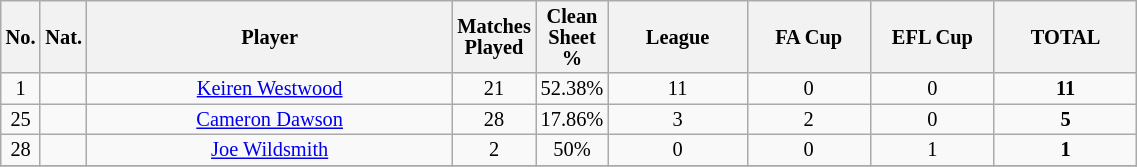<table class="wikitable sortable alternance"  style="font-size:85%; text-align:center; line-height:14px; width:60%;">
<tr>
<th width=10>No.</th>
<th width=10>Nat.</th>
<th scope="col" style="width:500px;">Player</th>
<th>Matches Played</th>
<th>Clean Sheet %</th>
<th width=150>League</th>
<th width=150>FA Cup</th>
<th width=150>EFL Cup</th>
<th width=150>TOTAL</th>
</tr>
<tr>
<td>1</td>
<td></td>
<td><a href='#'>Keiren Westwood</a></td>
<td>21</td>
<td>52.38%</td>
<td>11</td>
<td>0</td>
<td>0</td>
<td><strong>11</strong></td>
</tr>
<tr>
<td>25</td>
<td></td>
<td><a href='#'>Cameron Dawson</a></td>
<td>28</td>
<td>17.86%</td>
<td>3</td>
<td>2</td>
<td>0</td>
<td><strong>5</strong></td>
</tr>
<tr>
<td>28</td>
<td></td>
<td><a href='#'>Joe Wildsmith</a></td>
<td>2</td>
<td>50%</td>
<td>0</td>
<td>0</td>
<td>1</td>
<td><strong>1</strong></td>
</tr>
<tr>
</tr>
</table>
